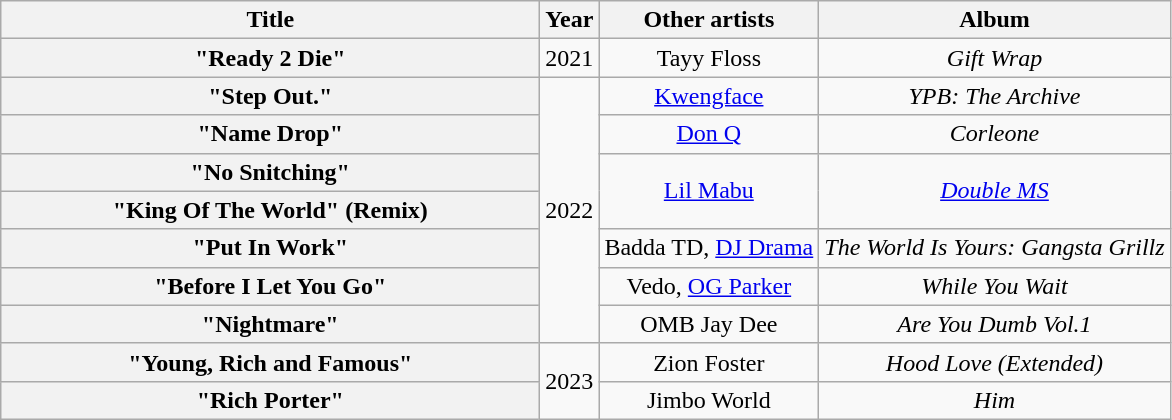<table class="wikitable plainrowheaders" style="text-align:center;">
<tr>
<th scope="col" style="width:22em;">Title</th>
<th scope="col" style="width:1em;">Year</th>
<th scope="col">Other artists</th>
<th scope="col">Album</th>
</tr>
<tr>
<th scope="row">"Ready 2 Die"</th>
<td>2021</td>
<td>Tayy Floss</td>
<td><em>Gift Wrap</em></td>
</tr>
<tr>
<th scope="row">"Step Out."</th>
<td rowspan="7">2022</td>
<td><a href='#'>Kwengface</a></td>
<td><em>YPB: The Archive</em></td>
</tr>
<tr>
<th scope="Row">"Name Drop"</th>
<td><a href='#'>Don Q</a></td>
<td><em>Corleone</em></td>
</tr>
<tr>
<th scope="row">"No Snitching"</th>
<td rowspan="2"><a href='#'>Lil Mabu</a></td>
<td rowspan="2"><em><a href='#'>Double MS</a></em></td>
</tr>
<tr>
<th scope="row">"King Of The World" (Remix)</th>
</tr>
<tr>
<th scope="row">"Put In Work"</th>
<td>Badda TD, <a href='#'>DJ Drama</a></td>
<td><em>The World Is Yours: Gangsta Grillz</em></td>
</tr>
<tr>
<th Scope="row">"Before I Let You Go"</th>
<td>Vedo, <a href='#'>OG Parker</a></td>
<td><em>While You Wait</em></td>
</tr>
<tr>
<th Scope="row">"Nightmare"</th>
<td>OMB Jay Dee</td>
<td><em>Are You Dumb Vol.1</em></td>
</tr>
<tr>
<th scope="Row">"Young, Rich and Famous"</th>
<td rowspan="2">2023</td>
<td>Zion Foster</td>
<td><em>Hood Love (Extended)</em></td>
</tr>
<tr>
<th scope="row">"Rich Porter"</th>
<td>Jimbo World</td>
<td><em>Him</em></td>
</tr>
</table>
